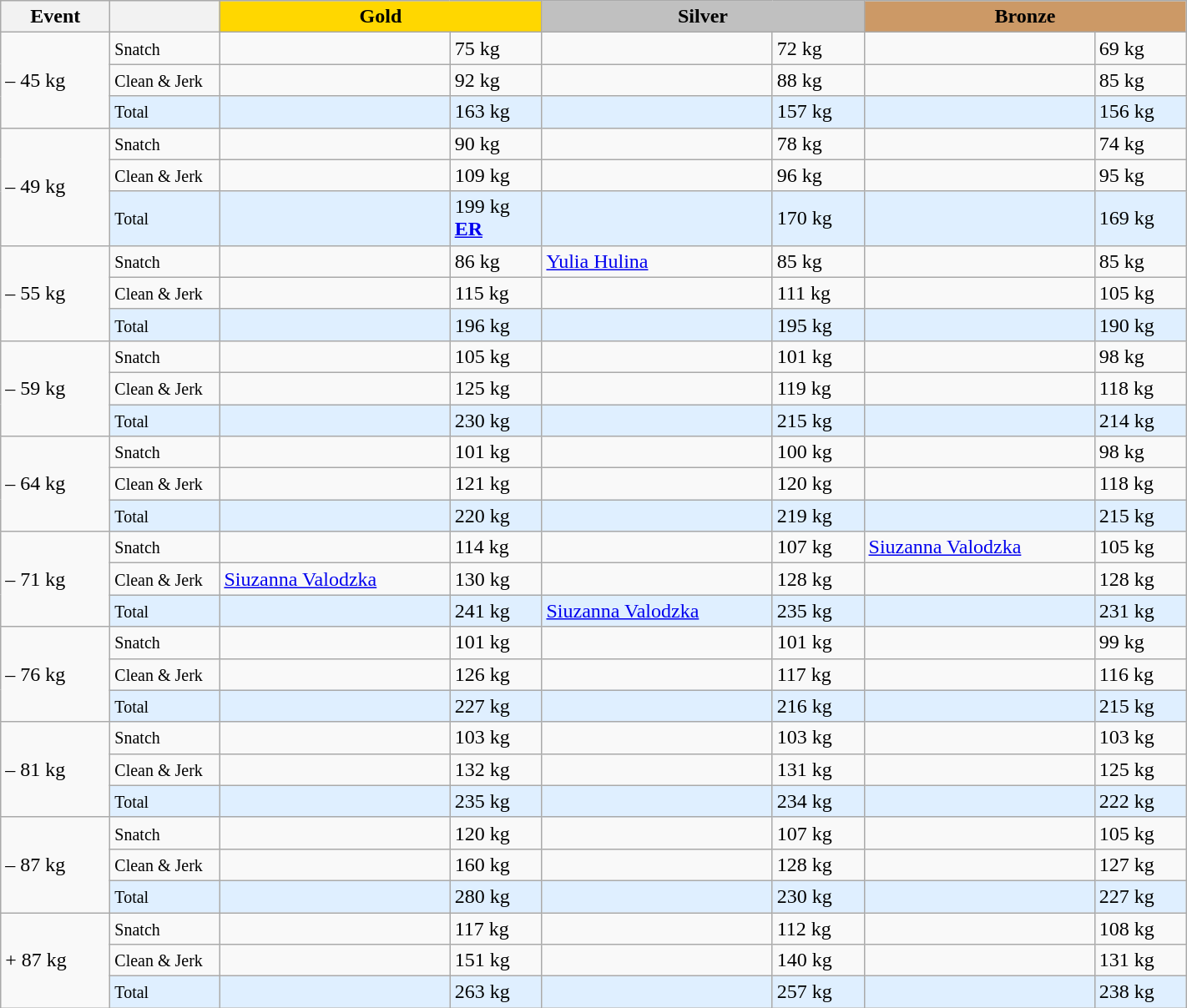<table class="wikitable">
<tr>
<th width=80>Event</th>
<th width=80></th>
<td bgcolor=gold align="center" colspan=2 width=250><strong>Gold</strong></td>
<td bgcolor=silver align="center" colspan=2 width=250><strong>Silver</strong></td>
<td bgcolor=#cc9966 colspan=2 align="center" width=250><strong>Bronze</strong></td>
</tr>
<tr>
<td rowspan=3>– 45 kg<br></td>
<td><small>Snatch</small></td>
<td></td>
<td>75 kg</td>
<td></td>
<td>72 kg</td>
<td></td>
<td>69 kg</td>
</tr>
<tr>
<td><small>Clean & Jerk</small></td>
<td></td>
<td>92 kg</td>
<td></td>
<td>88 kg</td>
<td></td>
<td>85 kg</td>
</tr>
<tr bgcolor=#dfefff>
<td><small>Total</small></td>
<td></td>
<td>163 kg</td>
<td></td>
<td>157 kg</td>
<td></td>
<td>156 kg</td>
</tr>
<tr>
<td rowspan=3>– 49 kg<br></td>
<td><small>Snatch</small></td>
<td></td>
<td>90 kg</td>
<td></td>
<td>78 kg</td>
<td></td>
<td>74 kg</td>
</tr>
<tr>
<td><small>Clean & Jerk</small></td>
<td></td>
<td>109 kg</td>
<td></td>
<td>96 kg</td>
<td></td>
<td>95 kg</td>
</tr>
<tr bgcolor=#dfefff>
<td><small>Total</small></td>
<td></td>
<td>199 kg<br><strong><a href='#'>ER</a></strong></td>
<td></td>
<td>170 kg</td>
<td></td>
<td>169 kg</td>
</tr>
<tr>
<td rowspan=3>– 55 kg<br></td>
<td><small>Snatch</small></td>
<td></td>
<td>86 kg</td>
<td> <a href='#'>Yulia Hulina</a> </td>
<td>85 kg</td>
<td></td>
<td>85 kg</td>
</tr>
<tr>
<td><small>Clean & Jerk</small></td>
<td></td>
<td>115 kg</td>
<td></td>
<td>111 kg</td>
<td></td>
<td>105 kg</td>
</tr>
<tr bgcolor=#dfefff>
<td><small>Total</small></td>
<td></td>
<td>196 kg</td>
<td></td>
<td>195 kg</td>
<td></td>
<td>190 kg</td>
</tr>
<tr>
<td rowspan=3>– 59 kg<br></td>
<td><small>Snatch</small></td>
<td></td>
<td>105 kg</td>
<td></td>
<td>101 kg</td>
<td></td>
<td>98 kg</td>
</tr>
<tr>
<td><small>Clean & Jerk</small></td>
<td></td>
<td>125 kg</td>
<td></td>
<td>119 kg</td>
<td></td>
<td>118 kg</td>
</tr>
<tr bgcolor=#dfefff>
<td><small>Total</small></td>
<td></td>
<td>230 kg</td>
<td></td>
<td>215 kg</td>
<td></td>
<td>214 kg</td>
</tr>
<tr>
<td rowspan=3>– 64 kg<br></td>
<td><small>Snatch</small></td>
<td></td>
<td>101 kg</td>
<td></td>
<td>100 kg</td>
<td></td>
<td>98 kg</td>
</tr>
<tr>
<td><small>Clean & Jerk</small></td>
<td></td>
<td>121 kg</td>
<td></td>
<td>120 kg</td>
<td></td>
<td>118 kg</td>
</tr>
<tr bgcolor=#dfefff>
<td><small>Total</small></td>
<td></td>
<td>220 kg</td>
<td></td>
<td>219 kg</td>
<td></td>
<td>215 kg</td>
</tr>
<tr>
<td rowspan=3>– 71 kg<br></td>
<td><small>Snatch</small></td>
<td></td>
<td>114 kg</td>
<td></td>
<td>107 kg</td>
<td> <a href='#'>Siuzanna Valodzka</a> </td>
<td>105 kg</td>
</tr>
<tr>
<td><small>Clean & Jerk</small></td>
<td> <a href='#'>Siuzanna Valodzka</a> </td>
<td>130 kg</td>
<td></td>
<td>128 kg</td>
<td></td>
<td>128 kg</td>
</tr>
<tr bgcolor=#dfefff>
<td><small>Total</small></td>
<td></td>
<td>241 kg</td>
<td> <a href='#'>Siuzanna Valodzka</a> </td>
<td>235 kg</td>
<td></td>
<td>231 kg</td>
</tr>
<tr>
<td rowspan=3>– 76 kg<br></td>
<td><small>Snatch</small></td>
<td></td>
<td>101 kg</td>
<td></td>
<td>101 kg</td>
<td></td>
<td>99 kg</td>
</tr>
<tr>
<td><small>Clean & Jerk</small></td>
<td></td>
<td>126 kg</td>
<td></td>
<td>117 kg</td>
<td></td>
<td>116 kg</td>
</tr>
<tr bgcolor=#dfefff>
<td><small>Total</small></td>
<td></td>
<td>227 kg</td>
<td></td>
<td>216 kg</td>
<td></td>
<td>215 kg</td>
</tr>
<tr>
<td rowspan=3>– 81 kg<br></td>
<td><small>Snatch</small></td>
<td></td>
<td>103 kg</td>
<td></td>
<td>103 kg</td>
<td></td>
<td>103 kg</td>
</tr>
<tr>
<td><small>Clean & Jerk</small></td>
<td></td>
<td>132 kg</td>
<td></td>
<td>131 kg</td>
<td></td>
<td>125 kg</td>
</tr>
<tr bgcolor=#dfefff>
<td><small>Total</small></td>
<td></td>
<td>235 kg</td>
<td></td>
<td>234 kg</td>
<td></td>
<td>222 kg</td>
</tr>
<tr>
<td rowspan=3>– 87 kg<br></td>
<td><small>Snatch</small></td>
<td></td>
<td>120 kg</td>
<td></td>
<td>107 kg</td>
<td></td>
<td>105 kg</td>
</tr>
<tr>
<td><small>Clean & Jerk</small></td>
<td></td>
<td>160 kg</td>
<td></td>
<td>128 kg</td>
<td></td>
<td>127 kg</td>
</tr>
<tr bgcolor=#dfefff>
<td><small>Total</small></td>
<td></td>
<td>280 kg</td>
<td></td>
<td>230 kg</td>
<td></td>
<td>227 kg</td>
</tr>
<tr>
<td rowspan=3>+ 87 kg<br></td>
<td><small>Snatch</small></td>
<td></td>
<td>117 kg</td>
<td></td>
<td>112 kg</td>
<td></td>
<td>108 kg</td>
</tr>
<tr>
<td><small>Clean & Jerk</small></td>
<td></td>
<td>151 kg</td>
<td></td>
<td>140 kg</td>
<td></td>
<td>131 kg</td>
</tr>
<tr bgcolor=#dfefff>
<td><small>Total</small></td>
<td></td>
<td>263 kg</td>
<td></td>
<td>257 kg</td>
<td></td>
<td>238 kg</td>
</tr>
</table>
